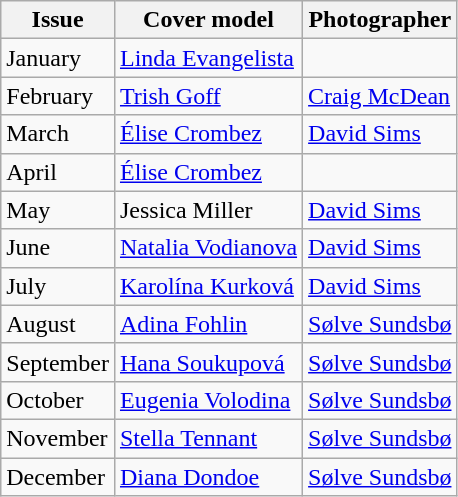<table class="sortable wikitable">
<tr>
<th>Issue</th>
<th>Cover model</th>
<th>Photographer</th>
</tr>
<tr>
<td>January</td>
<td><a href='#'>Linda Evangelista</a></td>
<td></td>
</tr>
<tr>
<td>February</td>
<td><a href='#'>Trish Goff</a></td>
<td><a href='#'>Craig McDean</a></td>
</tr>
<tr>
<td>March</td>
<td><a href='#'>Élise Crombez</a></td>
<td><a href='#'>David Sims</a></td>
</tr>
<tr>
<td>April</td>
<td><a href='#'>Élise Crombez</a></td>
<td></td>
</tr>
<tr>
<td>May</td>
<td>Jessica Miller</td>
<td><a href='#'>David Sims</a></td>
</tr>
<tr>
<td>June</td>
<td><a href='#'>Natalia Vodianova</a></td>
<td><a href='#'>David Sims</a></td>
</tr>
<tr>
<td>July</td>
<td><a href='#'>Karolína Kurková</a></td>
<td><a href='#'>David Sims</a></td>
</tr>
<tr>
<td>August</td>
<td><a href='#'>Adina Fohlin</a></td>
<td><a href='#'>Sølve Sundsbø</a></td>
</tr>
<tr>
<td>September</td>
<td><a href='#'>Hana Soukupová</a></td>
<td><a href='#'>Sølve Sundsbø</a></td>
</tr>
<tr>
<td>October</td>
<td><a href='#'>Eugenia Volodina</a></td>
<td><a href='#'>Sølve Sundsbø</a></td>
</tr>
<tr>
<td>November</td>
<td><a href='#'>Stella Tennant</a></td>
<td><a href='#'>Sølve Sundsbø</a></td>
</tr>
<tr>
<td>December</td>
<td><a href='#'>Diana Dondoe</a></td>
<td><a href='#'>Sølve Sundsbø</a></td>
</tr>
</table>
